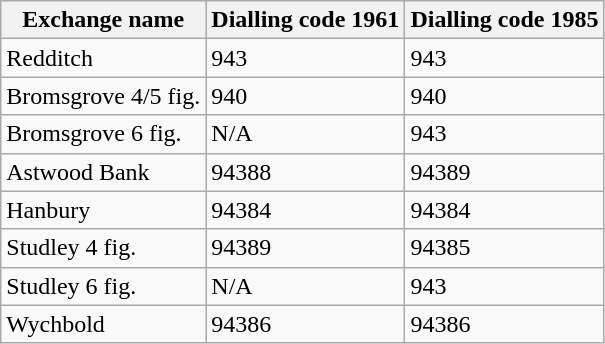<table class="wikitable" style="width: auto; margin-left: 1.5em;">
<tr>
<th scope="col">Exchange name</th>
<th scope="col">Dialling code 1961</th>
<th scope="col">Dialling code 1985</th>
</tr>
<tr>
<td>Redditch</td>
<td>943</td>
<td>943</td>
</tr>
<tr>
<td>Bromsgrove 4/5 fig.</td>
<td>940</td>
<td>940</td>
</tr>
<tr>
<td>Bromsgrove 6 fig.</td>
<td>N/A</td>
<td>943</td>
</tr>
<tr>
<td>Astwood Bank</td>
<td>94388</td>
<td>94389</td>
</tr>
<tr>
<td>Hanbury</td>
<td>94384</td>
<td>94384</td>
</tr>
<tr>
<td>Studley 4 fig.</td>
<td>94389</td>
<td>94385</td>
</tr>
<tr>
<td>Studley 6 fig.</td>
<td>N/A</td>
<td>943</td>
</tr>
<tr>
<td>Wychbold</td>
<td>94386</td>
<td>94386</td>
</tr>
</table>
